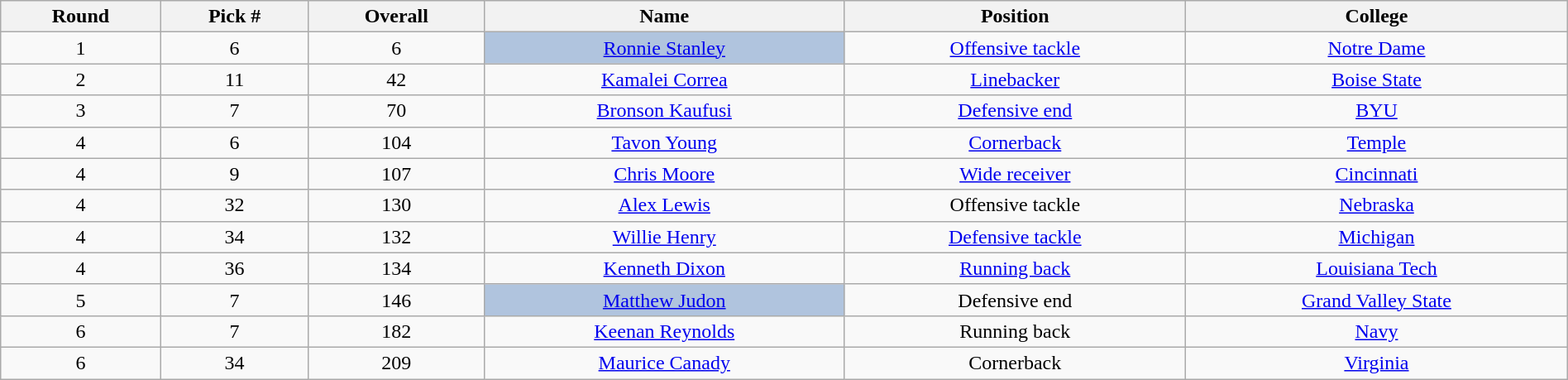<table class="wikitable sortable sortable" style="width: 100%; text-align:center">
<tr>
<th>Round</th>
<th>Pick #</th>
<th>Overall</th>
<th>Name</th>
<th>Position</th>
<th>College</th>
</tr>
<tr>
<td>1</td>
<td>6</td>
<td>6</td>
<td bgcolor=lightsteelblue><a href='#'>Ronnie Stanley</a></td>
<td><a href='#'>Offensive tackle</a></td>
<td><a href='#'>Notre Dame</a></td>
</tr>
<tr>
<td>2</td>
<td>11</td>
<td>42</td>
<td><a href='#'>Kamalei Correa</a></td>
<td><a href='#'>Linebacker</a></td>
<td><a href='#'>Boise State</a></td>
</tr>
<tr>
<td>3</td>
<td>7</td>
<td>70</td>
<td><a href='#'>Bronson Kaufusi</a></td>
<td><a href='#'>Defensive end</a></td>
<td><a href='#'>BYU</a></td>
</tr>
<tr>
<td>4</td>
<td>6</td>
<td>104</td>
<td><a href='#'>Tavon Young</a></td>
<td><a href='#'>Cornerback</a></td>
<td><a href='#'>Temple</a></td>
</tr>
<tr>
<td>4</td>
<td>9</td>
<td>107</td>
<td><a href='#'>Chris Moore</a></td>
<td><a href='#'>Wide receiver</a></td>
<td><a href='#'>Cincinnati</a></td>
</tr>
<tr>
<td>4</td>
<td>32</td>
<td>130</td>
<td><a href='#'>Alex Lewis</a></td>
<td>Offensive tackle</td>
<td><a href='#'>Nebraska</a></td>
</tr>
<tr>
<td>4</td>
<td>34</td>
<td>132</td>
<td><a href='#'>Willie Henry</a></td>
<td><a href='#'>Defensive tackle</a></td>
<td><a href='#'>Michigan</a></td>
</tr>
<tr>
<td>4</td>
<td>36</td>
<td>134</td>
<td><a href='#'>Kenneth Dixon</a></td>
<td><a href='#'>Running back</a></td>
<td><a href='#'>Louisiana Tech</a></td>
</tr>
<tr>
<td>5</td>
<td>7</td>
<td>146</td>
<td bgcolor=lightsteelblue><a href='#'>Matthew Judon</a></td>
<td>Defensive end</td>
<td><a href='#'>Grand Valley State</a></td>
</tr>
<tr>
<td>6</td>
<td>7</td>
<td>182</td>
<td><a href='#'>Keenan Reynolds</a></td>
<td>Running back</td>
<td><a href='#'>Navy</a></td>
</tr>
<tr>
<td>6</td>
<td>34</td>
<td>209</td>
<td><a href='#'>Maurice Canady</a></td>
<td>Cornerback</td>
<td><a href='#'>Virginia</a></td>
</tr>
</table>
